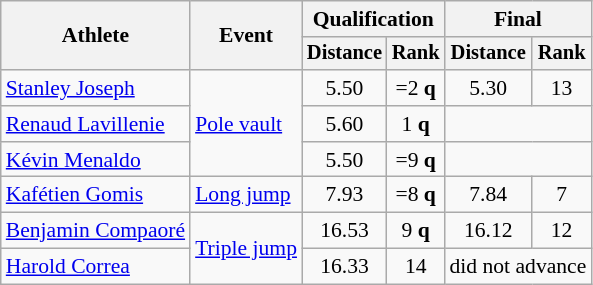<table class="wikitable" style="font-size:90%">
<tr>
<th rowspan=2>Athlete</th>
<th rowspan=2>Event</th>
<th colspan=2>Qualification</th>
<th colspan=2>Final</th>
</tr>
<tr style="font-size:95%">
<th>Distance</th>
<th>Rank</th>
<th>Distance</th>
<th>Rank</th>
</tr>
<tr align=center>
<td align=left><a href='#'>Stanley Joseph</a></td>
<td style="text-align:left;" rowspan=3><a href='#'>Pole vault</a></td>
<td>5.50</td>
<td>=2 <strong>q</strong></td>
<td>5.30</td>
<td>13</td>
</tr>
<tr align=center>
<td align=left><a href='#'>Renaud Lavillenie</a></td>
<td>5.60</td>
<td>1 <strong>q</strong></td>
<td colspan=2></td>
</tr>
<tr align=center>
<td align=left><a href='#'>Kévin Menaldo</a></td>
<td>5.50</td>
<td>=9 <strong>q</strong></td>
<td colspan=2></td>
</tr>
<tr align=center>
<td align=left><a href='#'>Kafétien Gomis</a></td>
<td style="text-align:left;"><a href='#'>Long jump</a></td>
<td>7.93</td>
<td>=8 <strong>q</strong></td>
<td>7.84</td>
<td>7</td>
</tr>
<tr align=center>
<td align=left><a href='#'>Benjamin Compaoré</a></td>
<td style="text-align:left;" rowspan=2><a href='#'>Triple jump</a></td>
<td>16.53</td>
<td>9 <strong>q</strong></td>
<td>16.12</td>
<td>12</td>
</tr>
<tr align=center>
<td align=left><a href='#'>Harold Correa</a></td>
<td>16.33</td>
<td>14</td>
<td colspan=2>did not advance</td>
</tr>
</table>
